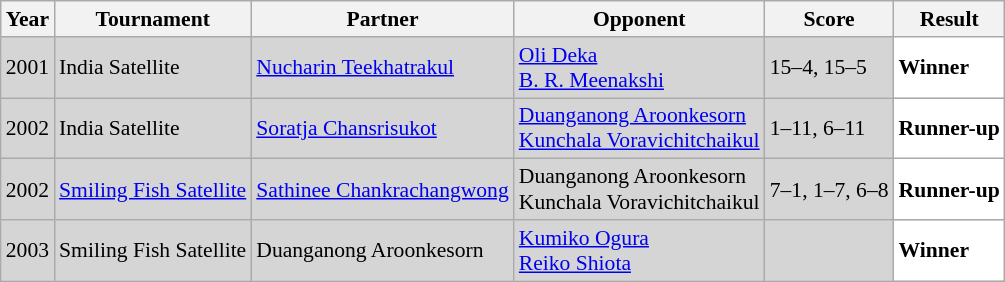<table class="sortable wikitable" style="font-size: 90%;">
<tr>
<th>Year</th>
<th>Tournament</th>
<th>Partner</th>
<th>Opponent</th>
<th>Score</th>
<th>Result</th>
</tr>
<tr style="background:#D5D5D5">
<td align="center">2001</td>
<td align="left">India Satellite</td>
<td align="left"> <a href='#'>Nucharin Teekhatrakul</a></td>
<td align="left"> <a href='#'>Oli Deka</a><br> <a href='#'>B. R. Meenakshi</a></td>
<td align="left">15–4, 15–5</td>
<td style="text-align:left; background:white"> <strong>Winner</strong></td>
</tr>
<tr style="background:#D5D5D5">
<td align="center">2002</td>
<td align="left">India Satellite</td>
<td align="left"> <a href='#'>Soratja Chansrisukot</a></td>
<td align="left"> <a href='#'>Duanganong Aroonkesorn</a><br> <a href='#'>Kunchala Voravichitchaikul</a></td>
<td align="left">1–11, 6–11</td>
<td style="text-align:left; background:white"> <strong>Runner-up</strong></td>
</tr>
<tr style="background:#D5D5D5">
<td align="center">2002</td>
<td align="left"><a href='#'>Smiling Fish Satellite</a></td>
<td align="left"> <a href='#'>Sathinee Chankrachangwong</a></td>
<td align="left"> Duanganong Aroonkesorn<br> Kunchala Voravichitchaikul</td>
<td align="left">7–1, 1–7, 6–8</td>
<td style="text-align:left; background:white"> <strong>Runner-up</strong></td>
</tr>
<tr style="background:#D5D5D5">
<td align="center">2003</td>
<td align="left">Smiling Fish Satellite</td>
<td align="left"> Duanganong Aroonkesorn</td>
<td align="left"> <a href='#'>Kumiko Ogura</a><br> <a href='#'>Reiko Shiota</a></td>
<td align="left"></td>
<td style="text-align:left; background:white"> <strong>Winner</strong></td>
</tr>
</table>
